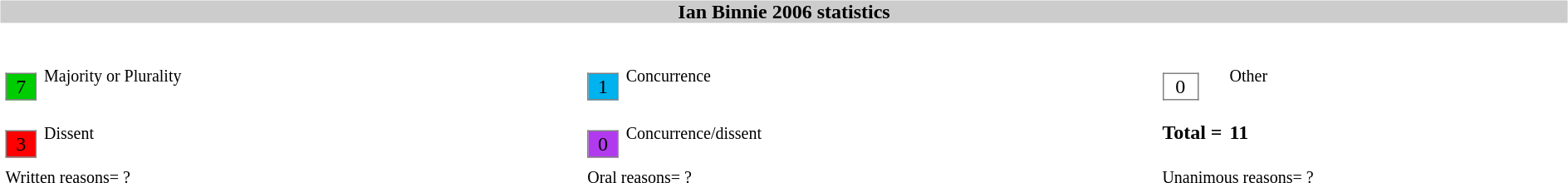<table width=100%>
<tr>
<td><br><table width=100% align=center cellpadding=0 cellspacing=0>
<tr>
<th bgcolor=#CCCCCC>Ian Binnie 2006 statistics</th>
</tr>
<tr>
<td><br><table width=100% cellpadding="2" cellspacing="2" border="0"width=25px>
<tr>
<td><br><table border="1" style="border-collapse:collapse;">
<tr>
<td align=center bgcolor=#00CD00 width=25px>7</td>
</tr>
</table>
</td>
<td><small>Majority or Plurality</small></td>
<td width=25px><br><table border="1" style="border-collapse:collapse;">
<tr>
<td align=center width=25px bgcolor=#00B2EE>1</td>
</tr>
</table>
</td>
<td><small>Concurrence</small></td>
<td width=25px><br><table border="1" style="border-collapse:collapse;">
<tr>
<td align=center width=25px bgcolor=white>0</td>
</tr>
</table>
</td>
<td><small>Other</small></td>
</tr>
<tr>
<td width=25px><br><table border="1" style="border-collapse:collapse;">
<tr>
<td align=center width=25px bgcolor=red>3</td>
</tr>
</table>
</td>
<td><small>Dissent</small></td>
<td width=25px><br><table border="1" style="border-collapse:collapse;">
<tr>
<td align=center width=25px bgcolor=#B23AEE>0</td>
</tr>
</table>
</td>
<td><small>Concurrence/dissent</small></td>
<td white-space: nowrap><strong>Total = </strong></td>
<td><strong>11</strong></td>
</tr>
<tr>
<td colspan=2><small>Written reasons= ?</small></td>
<td colspan=2><small>Oral reasons= ?</small></td>
<td colspan=2><small>Unanimous reasons= ?</small></td>
</tr>
<tr>
</tr>
</table>
</td>
</tr>
</table>
</td>
</tr>
</table>
